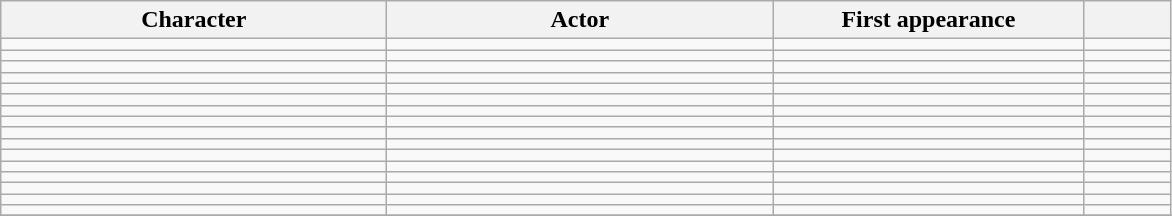<table class="wikitable sortable">
<tr>
<th scope="col" style="width:250px;">Character</th>
<th scope="col" style="width:250px;">Actor</th>
<th scope="col" style="width:200px;">First appearance</th>
<th scope="col" style="width:50px;"></th>
</tr>
<tr>
<td></td>
<td></td>
<td></td>
<td style="text-align:center;"></td>
</tr>
<tr>
<td></td>
<td></td>
<td></td>
<td style="text-align:center;"></td>
</tr>
<tr>
<td></td>
<td></td>
<td></td>
<td style="text-align:center;"></td>
</tr>
<tr>
<td></td>
<td></td>
<td></td>
<td style="text-align:center;"></td>
</tr>
<tr>
<td></td>
<td></td>
<td></td>
<td style="text-align:center;"></td>
</tr>
<tr>
<td></td>
<td></td>
<td></td>
<td style="text-align:center;"></td>
</tr>
<tr>
<td></td>
<td></td>
<td></td>
<td style="text-align:center;"></td>
</tr>
<tr>
<td></td>
<td></td>
<td></td>
<td style="text-align:center;"></td>
</tr>
<tr>
<td></td>
<td></td>
<td></td>
<td style="text-align:center;"></td>
</tr>
<tr>
<td></td>
<td></td>
<td></td>
<td style="text-align:center;"></td>
</tr>
<tr>
<td></td>
<td></td>
<td></td>
<td style="text-align:center;"></td>
</tr>
<tr>
<td></td>
<td></td>
<td></td>
<td style="text-align:center;"></td>
</tr>
<tr>
<td></td>
<td></td>
<td></td>
<td style="text-align:center;"></td>
</tr>
<tr>
<td></td>
<td></td>
<td></td>
<td style="text-align:center;"></td>
</tr>
<tr>
<td></td>
<td></td>
<td></td>
<td style="text-align:center;"></td>
</tr>
<tr>
<td></td>
<td></td>
<td></td>
<td style="text-align:center;"></td>
</tr>
<tr>
</tr>
</table>
